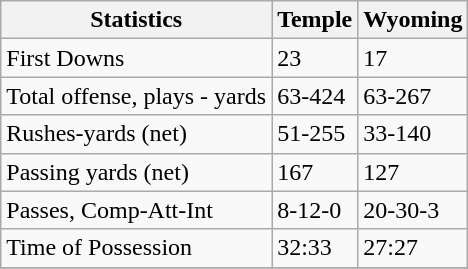<table class="wikitable">
<tr>
<th>Statistics</th>
<th>Temple</th>
<th>Wyoming</th>
</tr>
<tr>
<td>First Downs</td>
<td>23</td>
<td>17</td>
</tr>
<tr>
<td>Total offense, plays - yards</td>
<td>63-424</td>
<td>63-267</td>
</tr>
<tr>
<td>Rushes-yards (net)</td>
<td>51-255</td>
<td>33-140</td>
</tr>
<tr>
<td>Passing yards (net)</td>
<td>167</td>
<td>127</td>
</tr>
<tr>
<td>Passes, Comp-Att-Int</td>
<td>8-12-0</td>
<td>20-30-3</td>
</tr>
<tr>
<td>Time of Possession</td>
<td>32:33</td>
<td>27:27</td>
</tr>
<tr>
</tr>
</table>
